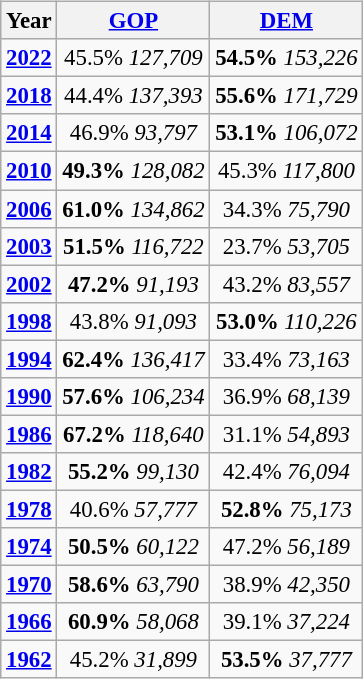<table class="wikitable" class="toccolours" style="float:left; margin-right:1em; font-size:95%;">
<tr>
<th>Year</th>
<th><a href='#'>GOP</a></th>
<th><a href='#'>DEM</a></th>
</tr>
<tr>
<td style="text-align:center;" ><strong><a href='#'>2022</a></strong></td>
<td style="text-align:center;" >45.5% <em>127,709</em></td>
<td style="text-align:center;" ><strong>54.5%</strong> <em>153,226</em></td>
</tr>
<tr>
<td style="text-align:center;" ><strong><a href='#'>2018</a></strong></td>
<td style="text-align:center;" >44.4% <em>137,393</em></td>
<td style="text-align:center;" ><strong>55.6%</strong> <em>171,729</em></td>
</tr>
<tr>
<td style="text-align:center;" ><strong><a href='#'>2014</a></strong></td>
<td style="text-align:center;" >46.9% <em>93,797</em></td>
<td style="text-align:center;" ><strong>53.1%</strong> <em>106,072</em></td>
</tr>
<tr>
<td style="text-align:center;" ><strong><a href='#'>2010</a></strong></td>
<td style="text-align:center;" ><strong>49.3%</strong> <em>128,082</em></td>
<td style="text-align:center;" >45.3% <em>117,800</em></td>
</tr>
<tr>
<td style="text-align:center;" ><strong><a href='#'>2006</a></strong></td>
<td style="text-align:center;" ><strong>61.0%</strong> <em>134,862</em></td>
<td style="text-align:center;" >34.3% <em>75,790</em></td>
</tr>
<tr>
<td style="text-align:center;" ><strong><a href='#'>2003</a></strong></td>
<td style="text-align:center;" ><strong>51.5%</strong> <em>116,722</em></td>
<td style="text-align:center;" >23.7% <em>53,705</em></td>
</tr>
<tr>
<td style="text-align:center;" ><strong><a href='#'>2002</a></strong></td>
<td style="text-align:center;" ><strong>47.2%</strong> <em>91,193</em></td>
<td style="text-align:center;" >43.2% <em>83,557</em></td>
</tr>
<tr>
<td style="text-align:center;" ><strong><a href='#'>1998</a></strong></td>
<td style="text-align:center;" >43.8% <em>91,093</em></td>
<td style="text-align:center;" ><strong>53.0%</strong> <em>110,226</em></td>
</tr>
<tr>
<td style="text-align:center;" ><strong><a href='#'>1994</a></strong></td>
<td style="text-align:center;" ><strong>62.4%</strong> <em>136,417</em></td>
<td style="text-align:center;" >33.4% <em>73,163</em></td>
</tr>
<tr>
<td style="text-align:center;" ><strong><a href='#'>1990</a></strong></td>
<td style="text-align:center;" ><strong>57.6%</strong> <em>106,234</em></td>
<td style="text-align:center;" >36.9% <em>68,139</em></td>
</tr>
<tr>
<td style="text-align:center;" ><strong><a href='#'>1986</a></strong></td>
<td style="text-align:center;" ><strong>67.2%</strong> <em>118,640</em></td>
<td style="text-align:center;" >31.1% <em>54,893</em></td>
</tr>
<tr>
<td style="text-align:center;" ><strong><a href='#'>1982</a></strong></td>
<td style="text-align:center;" ><strong>55.2%</strong> <em>99,130</em></td>
<td style="text-align:center;" >42.4% <em>76,094</em></td>
</tr>
<tr>
<td style="text-align:center;" ><strong><a href='#'>1978</a></strong></td>
<td style="text-align:center;" >40.6% <em>57,777</em></td>
<td style="text-align:center;" ><strong>52.8%</strong> <em>75,173</em></td>
</tr>
<tr>
<td style="text-align:center;" ><strong><a href='#'>1974</a></strong></td>
<td style="text-align:center;" ><strong>50.5%</strong> <em>60,122</em></td>
<td style="text-align:center;" >47.2% <em>56,189</em></td>
</tr>
<tr>
<td style="text-align:center;" ><strong><a href='#'>1970</a></strong></td>
<td style="text-align:center;" ><strong>58.6%</strong> <em>63,790</em></td>
<td style="text-align:center;" >38.9% <em>42,350</em></td>
</tr>
<tr>
<td style="text-align:center;" ><strong><a href='#'>1966</a></strong></td>
<td style="text-align:center;" ><strong>60.9%</strong> <em>58,068</em></td>
<td style="text-align:center;" >39.1% <em>37,224</em></td>
</tr>
<tr>
<td style="text-align:center;" ><strong><a href='#'>1962</a></strong></td>
<td style="text-align:center;" >45.2% <em>31,899</em></td>
<td style="text-align:center;" ><strong>53.5%</strong> <em>37,777</em></td>
</tr>
</table>
